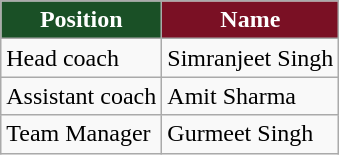<table class="wikitable" "margin-left:1em;float:center">
<tr>
<th style="background:#1A5026; color:white; text-align:center;">Position</th>
<th style="background:#7A1024; color:white; text-align:center;">Name</th>
</tr>
<tr>
<td>Head coach</td>
<td> Simranjeet Singh</td>
</tr>
<tr>
<td>Assistant coach</td>
<td> Amit Sharma</td>
</tr>
<tr>
<td>Team Manager</td>
<td> Gurmeet Singh</td>
</tr>
</table>
